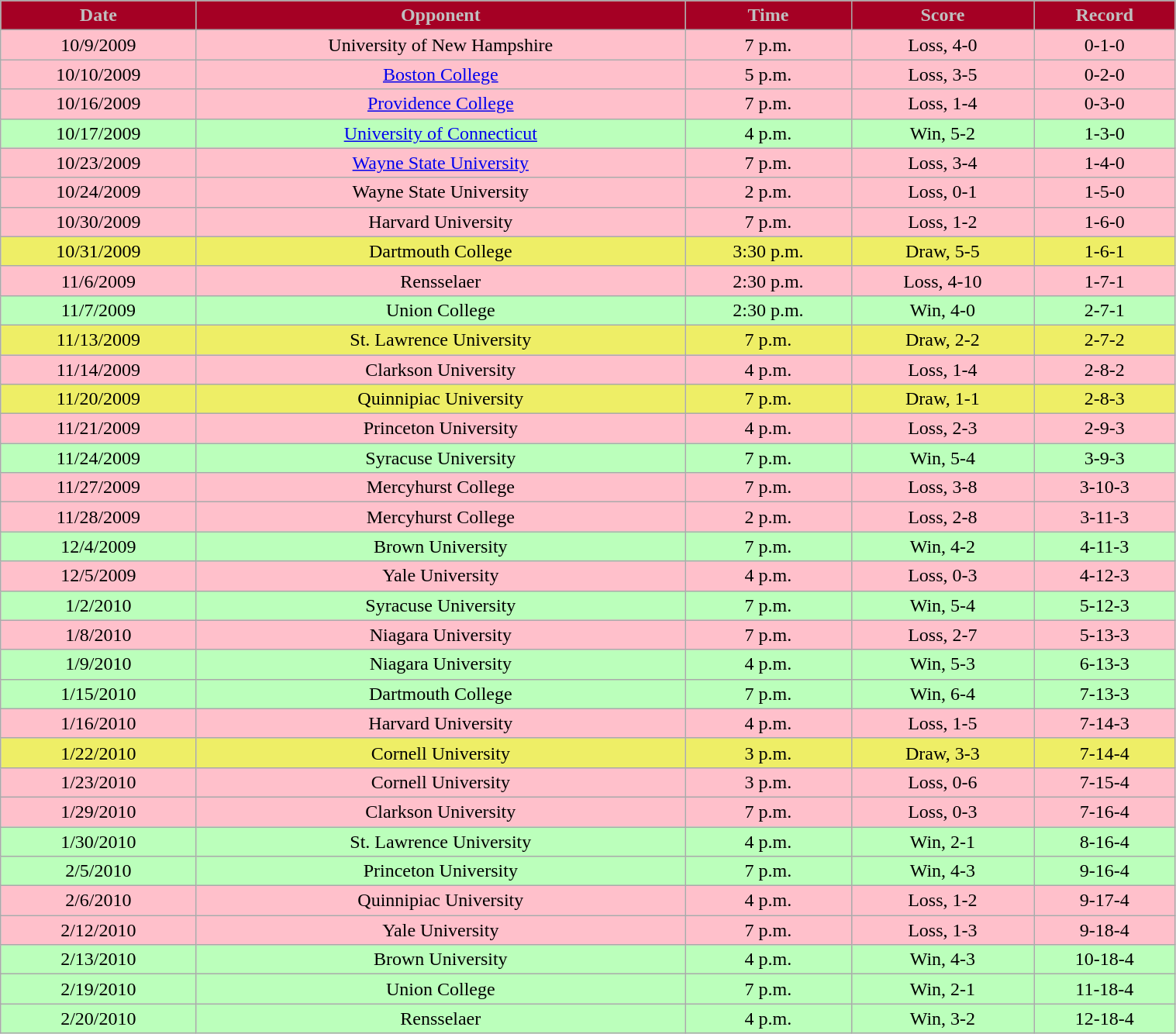<table class="wikitable" style="width:80%;">
<tr style="text-align:center; background:#a50024; color:silver;">
<td><strong>Date</strong></td>
<td><strong>Opponent</strong></td>
<td><strong>Time</strong></td>
<td><strong>Score</strong></td>
<td><strong>Record</strong></td>
</tr>
<tr style="text-align:center; background:pink;">
<td>10/9/2009</td>
<td>University of New Hampshire</td>
<td>7 p.m.</td>
<td>Loss, 4-0 </td>
<td>0-1-0</td>
</tr>
<tr style="text-align:center; background:pink;">
<td>10/10/2009</td>
<td><a href='#'>Boston College</a></td>
<td>5 p.m.</td>
<td>Loss, 3-5</td>
<td>0-2-0</td>
</tr>
<tr style="text-align:center; background:pink;">
<td>10/16/2009</td>
<td><a href='#'>Providence College</a></td>
<td>7 p.m.</td>
<td>Loss, 1-4</td>
<td>0-3-0</td>
</tr>
<tr style="text-align:center; background:#bfb;">
<td>10/17/2009</td>
<td><a href='#'>University of Connecticut</a></td>
<td>4 p.m.</td>
<td>Win, 5-2</td>
<td>1-3-0</td>
</tr>
<tr style="text-align:center; background:pink;">
<td>10/23/2009</td>
<td><a href='#'>Wayne State University</a></td>
<td>7 p.m.</td>
<td>Loss, 3-4</td>
<td>1-4-0</td>
</tr>
<tr style="text-align:center; background:pink;">
<td>10/24/2009</td>
<td>Wayne State University</td>
<td>2 p.m.</td>
<td>Loss, 0-1</td>
<td>1-5-0</td>
</tr>
<tr style="text-align:center; background:pink;">
<td>10/30/2009</td>
<td>Harvard University</td>
<td>7 p.m.</td>
<td>Loss, 1-2</td>
<td>1-6-0</td>
</tr>
<tr style="text-align:center; background:#EEEE66;">
<td>10/31/2009</td>
<td>Dartmouth College</td>
<td>3:30 p.m.</td>
<td>Draw, 5-5</td>
<td>1-6-1</td>
</tr>
<tr style="text-align:center; background:pink;">
<td>11/6/2009</td>
<td>Rensselaer</td>
<td>2:30 p.m.</td>
<td>Loss, 4-10</td>
<td>1-7-1</td>
</tr>
<tr style="text-align:center; background:#bfb;">
<td>11/7/2009</td>
<td>Union College</td>
<td>2:30 p.m.</td>
<td>Win, 4-0</td>
<td>2-7-1</td>
</tr>
<tr style="text-align:center; background:#EEEE66;">
<td>11/13/2009</td>
<td>St. Lawrence University</td>
<td>7 p.m.</td>
<td>Draw, 2-2</td>
<td>2-7-2</td>
</tr>
<tr style="text-align:center; background:pink;">
<td>11/14/2009</td>
<td>Clarkson University</td>
<td>4 p.m.</td>
<td>Loss, 1-4</td>
<td>2-8-2</td>
</tr>
<tr style="text-align:center; background:#EEEE66;">
<td>11/20/2009</td>
<td>Quinnipiac University</td>
<td>7 p.m.</td>
<td>Draw, 1-1</td>
<td>2-8-3</td>
</tr>
<tr style="text-align:center; background:pink;">
<td>11/21/2009</td>
<td>Princeton University</td>
<td>4 p.m.</td>
<td>Loss, 2-3</td>
<td>2-9-3</td>
</tr>
<tr style="text-align:center; background:#bfb;">
<td>11/24/2009</td>
<td>Syracuse University</td>
<td>7 p.m.</td>
<td>Win, 5-4</td>
<td>3-9-3</td>
</tr>
<tr style="text-align:center; background:pink;">
<td>11/27/2009</td>
<td>Mercyhurst College</td>
<td>7 p.m.</td>
<td>Loss, 3-8</td>
<td>3-10-3</td>
</tr>
<tr style="text-align:center; background:pink;">
<td>11/28/2009</td>
<td>Mercyhurst College</td>
<td>2 p.m.</td>
<td>Loss, 2-8</td>
<td>3-11-3</td>
</tr>
<tr style="text-align:center; background:#bfb;">
<td>12/4/2009</td>
<td>Brown University</td>
<td>7 p.m.</td>
<td>Win, 4-2</td>
<td>4-11-3</td>
</tr>
<tr style="text-align:center; background:pink;">
<td>12/5/2009</td>
<td>Yale University</td>
<td>4 p.m.</td>
<td>Loss, 0-3</td>
<td>4-12-3</td>
</tr>
<tr style="text-align:center; background:#bfb;">
<td>1/2/2010</td>
<td>Syracuse University</td>
<td>7 p.m.</td>
<td>Win, 5-4</td>
<td>5-12-3</td>
</tr>
<tr style="text-align:center; background:pink;">
<td>1/8/2010</td>
<td>Niagara University</td>
<td>7 p.m.</td>
<td>Loss, 2-7</td>
<td>5-13-3</td>
</tr>
<tr style="text-align:center; background:#bfb;">
<td>1/9/2010</td>
<td>Niagara University</td>
<td>4 p.m.</td>
<td>Win, 5-3</td>
<td>6-13-3</td>
</tr>
<tr style="text-align:center; background:#bfb;">
<td>1/15/2010</td>
<td>Dartmouth College</td>
<td>7 p.m.</td>
<td>Win, 6-4</td>
<td>7-13-3</td>
</tr>
<tr style="text-align:center; background:pink;">
<td>1/16/2010</td>
<td>Harvard University</td>
<td>4 p.m.</td>
<td>Loss, 1-5</td>
<td>7-14-3</td>
</tr>
<tr style="text-align:center; background:#EEEE66;">
<td>1/22/2010</td>
<td>Cornell University</td>
<td>3 p.m.</td>
<td>Draw, 3-3</td>
<td>7-14-4</td>
</tr>
<tr style="text-align:center; background:pink;">
<td>1/23/2010</td>
<td>Cornell University</td>
<td>3 p.m.</td>
<td>Loss, 0-6</td>
<td>7-15-4</td>
</tr>
<tr style="text-align:center; background:pink;">
<td>1/29/2010</td>
<td>Clarkson University</td>
<td>7 p.m.</td>
<td>Loss, 0-3</td>
<td>7-16-4</td>
</tr>
<tr style="text-align:center; background:#bfb;">
<td>1/30/2010</td>
<td>St. Lawrence University</td>
<td>4 p.m.</td>
<td>Win, 2-1</td>
<td>8-16-4</td>
</tr>
<tr style="text-align:center; background:#bfb;">
<td>2/5/2010</td>
<td>Princeton University</td>
<td>7 p.m.</td>
<td>Win, 4-3</td>
<td>9-16-4</td>
</tr>
<tr style="text-align:center; background:pink;">
<td>2/6/2010</td>
<td>Quinnipiac University</td>
<td>4 p.m.</td>
<td>Loss, 1-2</td>
<td>9-17-4</td>
</tr>
<tr style="text-align:center; background:pink;">
<td>2/12/2010</td>
<td>Yale University</td>
<td>7 p.m.</td>
<td>Loss, 1-3</td>
<td>9-18-4</td>
</tr>
<tr style="text-align:center; background:#bfb;">
<td>2/13/2010</td>
<td>Brown University</td>
<td>4 p.m.</td>
<td>Win, 4-3</td>
<td>10-18-4</td>
</tr>
<tr style="text-align:center; background:#bfb;">
<td>2/19/2010</td>
<td>Union College</td>
<td>7 p.m.</td>
<td>Win, 2-1</td>
<td>11-18-4</td>
</tr>
<tr style="text-align:center; background:#bfb;">
<td>2/20/2010</td>
<td>Rensselaer</td>
<td>4 p.m.</td>
<td>Win, 3-2</td>
<td>12-18-4</td>
</tr>
</table>
